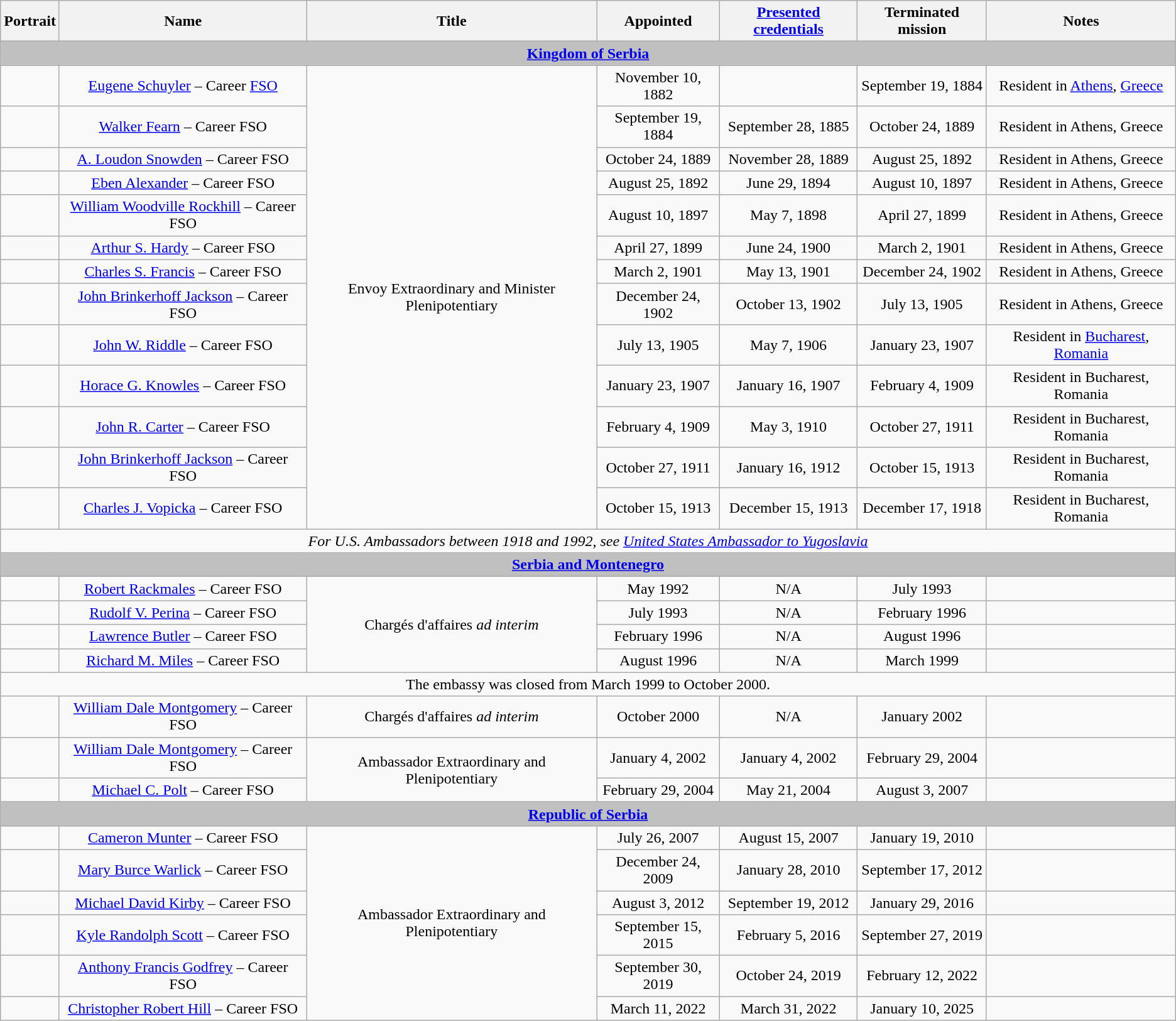<table class="wikitable" style="text-align:center;">
<tr>
<th>Portrait</th>
<th>Name</th>
<th>Title</th>
<th>Appointed</th>
<th><a href='#'>Presented credentials</a></th>
<th>Terminated mission</th>
<th>Notes</th>
</tr>
<tr>
<td colspan="7" style="background: silver;"><strong><a href='#'>Kingdom of Serbia</a></strong></td>
</tr>
<tr>
<td></td>
<td><a href='#'>Eugene Schuyler</a> – Career <a href='#'>FSO</a></td>
<td rowspan="13">Envoy Extraordinary and Minister Plenipotentiary</td>
<td>November 10, 1882</td>
<td></td>
<td>September 19, 1884</td>
<td>Resident in <a href='#'>Athens</a>, <a href='#'>Greece</a></td>
</tr>
<tr>
<td></td>
<td><a href='#'>Walker Fearn</a> – Career FSO</td>
<td>September 19, 1884</td>
<td>September 28, 1885</td>
<td>October 24, 1889</td>
<td>Resident in Athens, Greece</td>
</tr>
<tr>
<td></td>
<td><a href='#'>A. Loudon Snowden</a> – Career FSO</td>
<td>October 24, 1889</td>
<td>November 28, 1889</td>
<td>August 25, 1892</td>
<td>Resident in Athens, Greece</td>
</tr>
<tr>
<td></td>
<td><a href='#'>Eben Alexander</a> – Career FSO</td>
<td>August 25, 1892</td>
<td>June 29, 1894</td>
<td>August 10, 1897</td>
<td>Resident in Athens, Greece</td>
</tr>
<tr>
<td></td>
<td><a href='#'>William Woodville Rockhill</a> – Career FSO</td>
<td>August 10, 1897</td>
<td>May 7, 1898</td>
<td>April 27, 1899</td>
<td>Resident in Athens, Greece</td>
</tr>
<tr>
<td></td>
<td><a href='#'>Arthur S. Hardy</a> – Career FSO</td>
<td>April 27, 1899</td>
<td>June 24, 1900</td>
<td>March 2, 1901</td>
<td>Resident in Athens, Greece</td>
</tr>
<tr>
<td></td>
<td><a href='#'>Charles S. Francis</a> – Career FSO</td>
<td>March 2, 1901</td>
<td>May 13, 1901</td>
<td>December 24, 1902</td>
<td>Resident in Athens, Greece</td>
</tr>
<tr>
<td></td>
<td><a href='#'>John Brinkerhoff Jackson</a> – Career FSO</td>
<td>December 24, 1902</td>
<td>October 13, 1902</td>
<td>July 13, 1905</td>
<td>Resident in Athens, Greece</td>
</tr>
<tr>
<td></td>
<td><a href='#'>John W. Riddle</a> – Career FSO</td>
<td>July 13, 1905</td>
<td>May 7, 1906</td>
<td>January 23, 1907</td>
<td>Resident in <a href='#'>Bucharest</a>, <a href='#'>Romania</a></td>
</tr>
<tr>
<td></td>
<td><a href='#'>Horace G. Knowles</a> – Career FSO</td>
<td>January 23, 1907</td>
<td>January 16, 1907</td>
<td>February 4, 1909</td>
<td>Resident in Bucharest, Romania</td>
</tr>
<tr>
<td></td>
<td><a href='#'>John R. Carter</a> – Career FSO</td>
<td>February 4, 1909</td>
<td>May 3, 1910</td>
<td>October 27, 1911</td>
<td>Resident in Bucharest, Romania</td>
</tr>
<tr>
<td></td>
<td><a href='#'>John Brinkerhoff Jackson</a> – Career FSO</td>
<td>October 27, 1911</td>
<td>January 16, 1912</td>
<td>October 15, 1913</td>
<td>Resident in Bucharest, Romania</td>
</tr>
<tr>
<td></td>
<td><a href='#'>Charles J. Vopicka</a> – Career FSO</td>
<td>October 15, 1913</td>
<td>December 15, 1913</td>
<td>December 17, 1918</td>
<td>Resident in Bucharest, Romania</td>
</tr>
<tr>
<td colspan="7" style="background: ;"><em>For U.S. Ambassadors between 1918 and 1992, see <a href='#'>United States Ambassador to Yugoslavia</a></em></td>
</tr>
<tr>
<td colspan="7" style="background: silver;"><strong><a href='#'>Serbia and Montenegro</a></strong><br></td>
</tr>
<tr>
<td></td>
<td><a href='#'>Robert Rackmales</a> – Career FSO</td>
<td rowspan="4">Chargés d'affaires <em>ad interim</em></td>
<td>May 1992</td>
<td>N/A</td>
<td>July 1993</td>
<td></td>
</tr>
<tr>
<td></td>
<td><a href='#'>Rudolf V. Perina</a> – Career FSO</td>
<td>July 1993</td>
<td>N/A</td>
<td>February 1996</td>
<td></td>
</tr>
<tr>
<td></td>
<td><a href='#'>Lawrence Butler</a> – Career FSO</td>
<td>February 1996</td>
<td>N/A</td>
<td>August 1996</td>
<td></td>
</tr>
<tr>
<td></td>
<td><a href='#'>Richard M. Miles</a> – Career FSO</td>
<td>August 1996</td>
<td>N/A</td>
<td>March 1999</td>
<td></td>
</tr>
<tr>
<td colspan="7" style="background: ;">The embassy was closed from March 1999 to October 2000.</td>
</tr>
<tr>
<td></td>
<td><a href='#'>William Dale Montgomery</a> – Career FSO</td>
<td>Chargés d'affaires <em>ad interim</em></td>
<td>October 2000</td>
<td>N/A</td>
<td>January 2002</td>
<td></td>
</tr>
<tr>
<td></td>
<td><a href='#'>William Dale Montgomery</a> – Career FSO</td>
<td rowspan="2">Ambassador Extraordinary and Plenipotentiary</td>
<td>January 4, 2002</td>
<td>January 4, 2002</td>
<td>February 29, 2004</td>
<td></td>
</tr>
<tr>
<td></td>
<td><a href='#'>Michael C. Polt</a> – Career FSO</td>
<td>February 29, 2004</td>
<td>May 21, 2004</td>
<td>August 3, 2007</td>
<td></td>
</tr>
<tr>
<td colspan="7" style="background: silver;"><strong><a href='#'>Republic of Serbia</a></strong></td>
</tr>
<tr>
<td></td>
<td><a href='#'>Cameron Munter</a> – Career FSO</td>
<td rowspan="6">Ambassador Extraordinary and Plenipotentiary</td>
<td>July 26, 2007</td>
<td>August 15, 2007</td>
<td>January 19, 2010</td>
<td></td>
</tr>
<tr>
<td></td>
<td><a href='#'>Mary Burce Warlick</a> – Career FSO</td>
<td>December 24, 2009</td>
<td>January 28, 2010</td>
<td>September 17, 2012</td>
<td></td>
</tr>
<tr>
<td></td>
<td><a href='#'>Michael David Kirby</a> – Career FSO</td>
<td>August 3, 2012</td>
<td>September 19, 2012</td>
<td>January 29, 2016</td>
<td></td>
</tr>
<tr>
<td></td>
<td><a href='#'>Kyle Randolph Scott</a> – Career FSO</td>
<td>September 15, 2015</td>
<td>February 5, 2016</td>
<td>September 27, 2019</td>
<td></td>
</tr>
<tr>
<td></td>
<td><a href='#'>Anthony Francis Godfrey</a> – Career FSO</td>
<td>September 30, 2019</td>
<td>October 24, 2019</td>
<td>February 12, 2022</td>
<td></td>
</tr>
<tr>
<td></td>
<td><a href='#'>Christopher Robert Hill</a> – Career FSO</td>
<td>March 11, 2022</td>
<td>March 31, 2022</td>
<td>January 10, 2025</td>
<td></td>
</tr>
</table>
